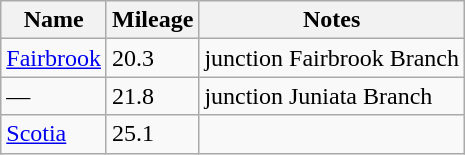<table class="wikitable">
<tr>
<th>Name</th>
<th>Mileage</th>
<th>Notes</th>
</tr>
<tr>
<td><a href='#'>Fairbrook</a></td>
<td>20.3</td>
<td>junction Fairbrook Branch</td>
</tr>
<tr>
<td>—</td>
<td>21.8</td>
<td>junction Juniata Branch</td>
</tr>
<tr>
<td><a href='#'>Scotia</a></td>
<td>25.1</td>
</tr>
</table>
